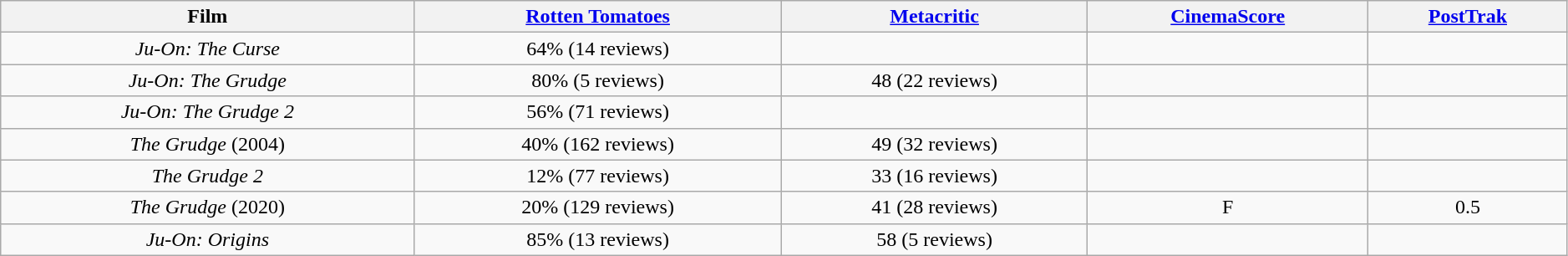<table class="wikitable sortable" width=99% border="1" style="text-align: center;">
<tr>
<th>Film</th>
<th><a href='#'>Rotten Tomatoes</a></th>
<th><a href='#'>Metacritic</a></th>
<th><a href='#'>CinemaScore</a></th>
<th><a href='#'>PostTrak</a></th>
</tr>
<tr>
<td><em>Ju-On: The Curse</em></td>
<td>64% (14 reviews)</td>
<td></td>
<td></td>
<td></td>
</tr>
<tr>
<td><em>Ju-On: The Grudge</em></td>
<td>80% (5 reviews)</td>
<td>48 (22 reviews)</td>
<td></td>
<td></td>
</tr>
<tr>
<td><em>Ju-On: The Grudge 2</em></td>
<td>56% (71 reviews)</td>
<td></td>
<td></td>
<td></td>
</tr>
<tr>
<td><em>The Grudge</em> (2004)</td>
<td>40% (162 reviews)</td>
<td>49 (32 reviews)</td>
<td></td>
<td></td>
</tr>
<tr>
<td><em>The Grudge 2</em></td>
<td>12% (77 reviews)</td>
<td>33 (16 reviews)</td>
<td></td>
<td></td>
</tr>
<tr>
<td><em>The Grudge</em> (2020)</td>
<td>20% (129 reviews)</td>
<td>41 (28 reviews)</td>
<td>F</td>
<td>0.5</td>
</tr>
<tr>
<td><em>Ju-On: Origins</em></td>
<td>85% (13 reviews)</td>
<td>58 (5 reviews)</td>
<td></td>
<td></td>
</tr>
</table>
